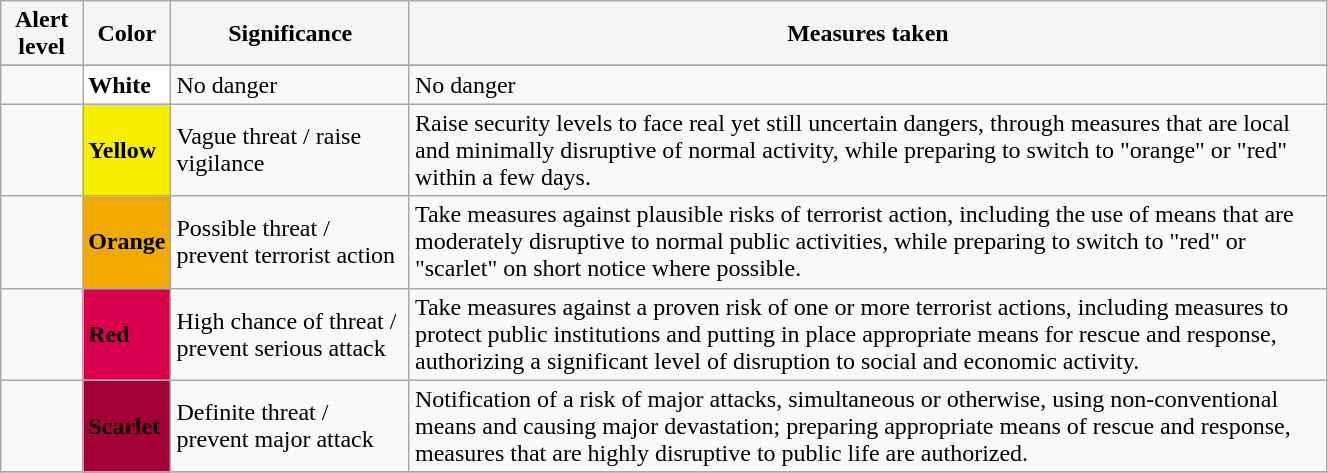<table class = "wikitable" style="width: 70%">
<tr>
<th style="background:#F5F5F5; text-align:center;">Alert level</th>
<th style="background:#F5F5F5; text-align:center;">Color</th>
<th style="background:#F5F5F5; text-align:center;">Significance</th>
<th style="background:#F5F5F5; text-align:center;">Measures taken</th>
</tr>
<tr>
</tr>
<tr>
<td></td>
<td bgcolor="white"><strong>White</strong></td>
<td>No danger</td>
<td>No danger</td>
</tr>
<tr>
<td></td>
<td bgcolor="f8ee00"><strong>Yellow</strong></td>
<td>Vague threat / raise vigilance</td>
<td>Raise security levels to face real yet still uncertain dangers, through measures that are local and minimally disruptive of normal activity, while preparing to switch to "orange" or "red" within a few days.</td>
</tr>
<tr>
<td></td>
<td bgcolor="f0aa00"><strong>Orange</strong></td>
<td>Possible threat / prevent terrorist action</td>
<td>Take measures against plausible risks of terrorist action, including the use of means that are moderately disruptive to normal public activities, while preparing to switch to "red" or "scarlet" on short notice where possible.</td>
</tr>
<tr>
<td></td>
<td bgcolor="d8004d"><strong>Red</strong></td>
<td>High chance of threat / prevent serious attack</td>
<td>Take measures against a proven risk of one or more terrorist actions, including measures to protect public institutions and putting in place appropriate means for rescue and response, authorizing a significant level of disruption to social and economic activity.</td>
</tr>
<tr>
<td></td>
<td bgcolor="#a30037"><strong>Scarlet</strong></td>
<td>Definite threat / prevent major attack</td>
<td>Notification of a risk of major attacks, simultaneous or otherwise, using non-conventional means and causing major devastation; preparing appropriate means of rescue and response, measures that are highly disruptive to public life are authorized.</td>
</tr>
<tr>
</tr>
</table>
